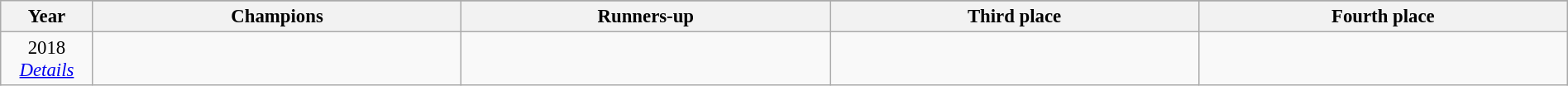<table class="wikitable" style="font-size:95%; width: 100%; text-align: center;">
<tr>
<th rowspan="2" width="5%">Year</th>
</tr>
<tr>
<th width="20%">Champions</th>
<th width="20%">Runners-up</th>
<th width="20%">Third place</th>
<th width="20%">Fourth place</th>
</tr>
<tr>
<td>2018<br><em><a href='#'>Details</a></em></td>
<td><strong></strong></td>
<td></td>
<td></td>
<td></td>
</tr>
</table>
